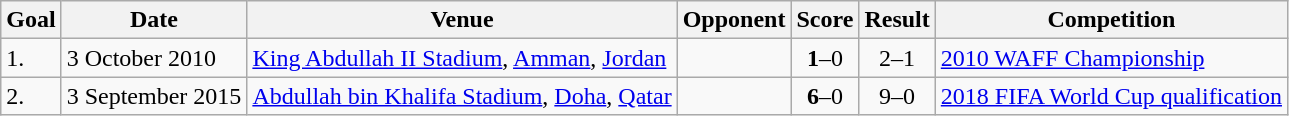<table class="wikitable plainrowheaders sortable">
<tr>
<th>Goal</th>
<th>Date</th>
<th>Venue</th>
<th>Opponent</th>
<th>Score</th>
<th>Result</th>
<th>Competition</th>
</tr>
<tr>
<td>1.</td>
<td>3 October 2010</td>
<td><a href='#'>King Abdullah II Stadium</a>, <a href='#'>Amman</a>, <a href='#'>Jordan</a></td>
<td></td>
<td align=center><strong>1</strong>–0</td>
<td align=center>2–1</td>
<td><a href='#'>2010 WAFF Championship</a></td>
</tr>
<tr>
<td>2.</td>
<td>3 September 2015</td>
<td><a href='#'>Abdullah bin Khalifa Stadium</a>, <a href='#'>Doha</a>, <a href='#'>Qatar</a></td>
<td></td>
<td align=center><strong>6</strong>–0</td>
<td align=center>9–0</td>
<td><a href='#'>2018 FIFA World Cup qualification</a></td>
</tr>
</table>
